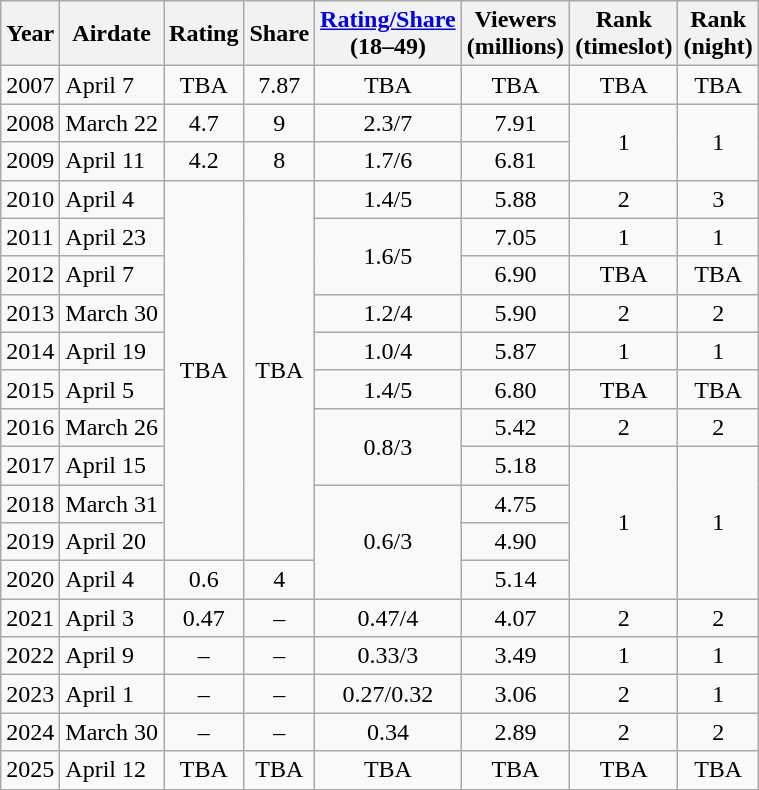<table class="sortable wikitable" style="text-align:center;">
<tr>
<th>Year</th>
<th>Airdate</th>
<th>Rating</th>
<th>Share</th>
<th><a href='#'>Rating/Share</a><br>(18–49)</th>
<th>Viewers<br>(millions)</th>
<th>Rank<br>(timeslot)</th>
<th>Rank<br>(night)</th>
</tr>
<tr>
<td align="left">2007</td>
<td align="left">April 7</td>
<td columnspan="3">TBA</td>
<td>7.87</td>
<td>TBA</td>
<td>TBA</td>
<td>TBA</td>
<td>TBA</td>
</tr>
<tr>
<td align="left">2008</td>
<td align="left">March 22</td>
<td>4.7</td>
<td>9</td>
<td>2.3/7</td>
<td>7.91</td>
<td rowspan="2">1</td>
<td rowspan="2">1</td>
</tr>
<tr>
<td align="left">2009</td>
<td align="left">April 11</td>
<td>4.2</td>
<td>8</td>
<td>1.7/6</td>
<td>6.81</td>
</tr>
<tr>
<td align="left">2010</td>
<td align="left">April 4</td>
<td rowspan="10">TBA</td>
<td rowspan="10">TBA</td>
<td>1.4/5</td>
<td>5.88</td>
<td>2</td>
<td>3</td>
</tr>
<tr>
<td align="left">2011</td>
<td align="left">April 23</td>
<td rowspan="2">1.6/5</td>
<td>7.05</td>
<td>1</td>
<td>1</td>
</tr>
<tr>
<td align="left">2012</td>
<td align="left">April 7</td>
<td>6.90</td>
<td>TBA</td>
<td>TBA</td>
</tr>
<tr>
<td align="left">2013</td>
<td align="left">March 30</td>
<td>1.2/4</td>
<td>5.90</td>
<td>2</td>
<td>2</td>
</tr>
<tr>
<td align="left">2014</td>
<td align="left">April 19</td>
<td>1.0/4</td>
<td>5.87</td>
<td>1</td>
<td>1</td>
</tr>
<tr>
<td align="left">2015</td>
<td align="left">April 5</td>
<td>1.4/5</td>
<td>6.80</td>
<td>TBA</td>
<td>TBA</td>
</tr>
<tr>
<td align="left">2016</td>
<td align="left">March 26</td>
<td rowspan="2">0.8/3</td>
<td>5.42</td>
<td>2</td>
<td>2</td>
</tr>
<tr>
<td align="left">2017</td>
<td align="left">April 15</td>
<td>5.18</td>
<td rowspan="4">1</td>
<td rowspan="4">1</td>
</tr>
<tr>
<td align="left">2018</td>
<td align="left">March 31</td>
<td rowspan="3">0.6/3</td>
<td>4.75</td>
</tr>
<tr>
<td align="left">2019</td>
<td align="left">April 20</td>
<td>4.90</td>
</tr>
<tr>
<td align="left">2020</td>
<td align="left">April 4</td>
<td>0.6</td>
<td>4</td>
<td>5.14</td>
</tr>
<tr>
<td align="left">2021</td>
<td align="left">April 3</td>
<td>0.47</td>
<td>–</td>
<td>0.47/4</td>
<td>4.07</td>
<td>2</td>
<td>2</td>
</tr>
<tr>
<td align="left">2022</td>
<td align="left">April 9</td>
<td>–</td>
<td>–</td>
<td>0.33/3</td>
<td>3.49</td>
<td>1</td>
<td>1</td>
</tr>
<tr>
<td align="left">2023</td>
<td align="left">April 1</td>
<td>–</td>
<td>–</td>
<td>0.27/0.32</td>
<td>3.06</td>
<td>2</td>
<td>1</td>
</tr>
<tr>
<td align="left">2024</td>
<td align="left">March 30</td>
<td>–</td>
<td>–</td>
<td>0.34</td>
<td>2.89</td>
<td>2</td>
<td>2</td>
</tr>
<tr>
<td align="left">2025</td>
<td align="left">April 12</td>
<td>TBA</td>
<td>TBA</td>
<td>TBA</td>
<td>TBA</td>
<td>TBA</td>
<td>TBA</td>
</tr>
<tr>
</tr>
</table>
